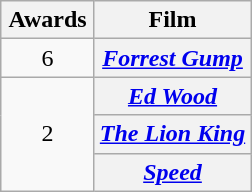<table class="wikitable" rowspan=2 style="text-align: center;">
<tr>
<th scope="col" style="width: 55px">Awards</th>
<th scope="col">Film</th>
</tr>
<tr>
<td>6</td>
<th scope="row"><em><a href='#'>Forrest Gump</a></em></th>
</tr>
<tr>
<td rowspan=3 style="text-align:center">2</td>
<th scope="row"><em><a href='#'>Ed Wood</a></em></th>
</tr>
<tr>
<th scope="row"><em><a href='#'>The Lion King</a></em></th>
</tr>
<tr>
<th scope="row"><em><a href='#'>Speed</a></em></th>
</tr>
</table>
